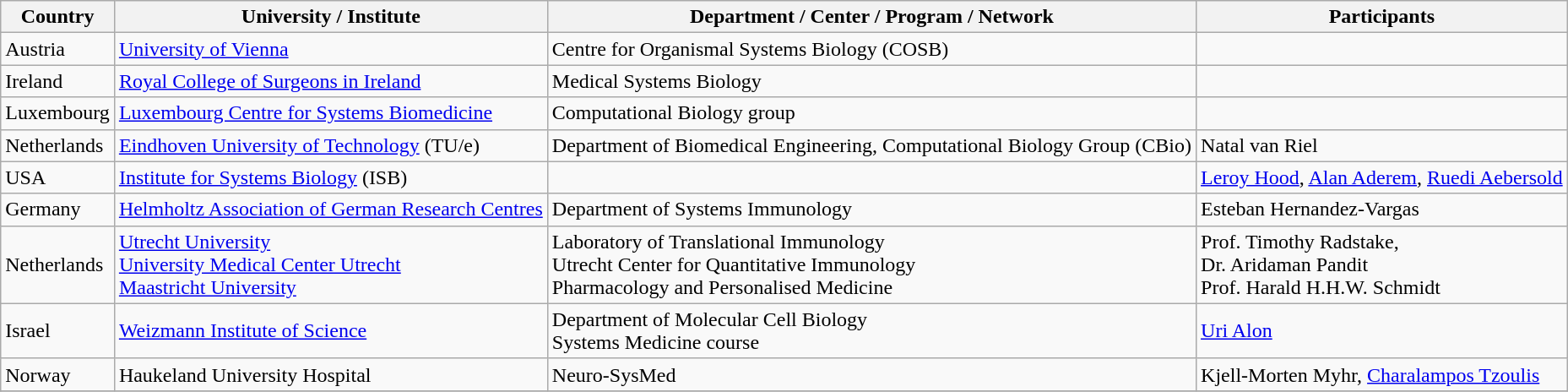<table class="wikitable sortable">
<tr>
<th>Country</th>
<th>University / Institute</th>
<th>Department / Center / Program / Network</th>
<th>Participants</th>
</tr>
<tr>
<td>Austria</td>
<td><a href='#'>University of Vienna</a></td>
<td>Centre for Organismal Systems Biology (COSB)</td>
<td></td>
</tr>
<tr>
<td>Ireland</td>
<td><a href='#'>Royal College of Surgeons in Ireland</a></td>
<td>Medical Systems Biology</td>
<td></td>
</tr>
<tr>
<td>Luxembourg</td>
<td><a href='#'>Luxembourg Centre for Systems Biomedicine</a></td>
<td>Computational Biology group</td>
<td></td>
</tr>
<tr>
<td>Netherlands</td>
<td><a href='#'>Eindhoven University of Technology</a> (TU/e)</td>
<td>Department of Biomedical Engineering, Computational Biology Group (CBio)</td>
<td>Natal van Riel</td>
</tr>
<tr>
<td>USA</td>
<td><a href='#'>Institute for Systems Biology</a> (ISB)</td>
<td></td>
<td><a href='#'>Leroy Hood</a>, <a href='#'>Alan Aderem</a>, <a href='#'>Ruedi Aebersold</a></td>
</tr>
<tr>
<td>Germany</td>
<td><a href='#'>Helmholtz Association of German Research Centres</a></td>
<td>Department of Systems Immunology</td>
<td>Esteban Hernandez-Vargas</td>
</tr>
<tr>
<td>Netherlands</td>
<td><a href='#'>Utrecht University</a><br><a href='#'>University Medical Center Utrecht</a><br><a href='#'>Maastricht University</a></td>
<td>Laboratory of Translational Immunology<br>Utrecht Center for Quantitative Immunology<br>Pharmacology and Personalised Medicine</td>
<td>Prof. Timothy Radstake,<br>Dr. Aridaman Pandit<br>Prof. Harald H.H.W. Schmidt</td>
</tr>
<tr>
<td>Israel</td>
<td><a href='#'>Weizmann Institute of Science</a></td>
<td>Department of Molecular Cell Biology<br>Systems Medicine course</td>
<td><a href='#'>Uri Alon</a></td>
</tr>
<tr>
<td>Norway</td>
<td>Haukeland University Hospital</td>
<td>Neuro-SysMed</td>
<td>Kjell-Morten Myhr, <a href='#'>Charalampos Tzoulis</a></td>
</tr>
<tr>
</tr>
</table>
